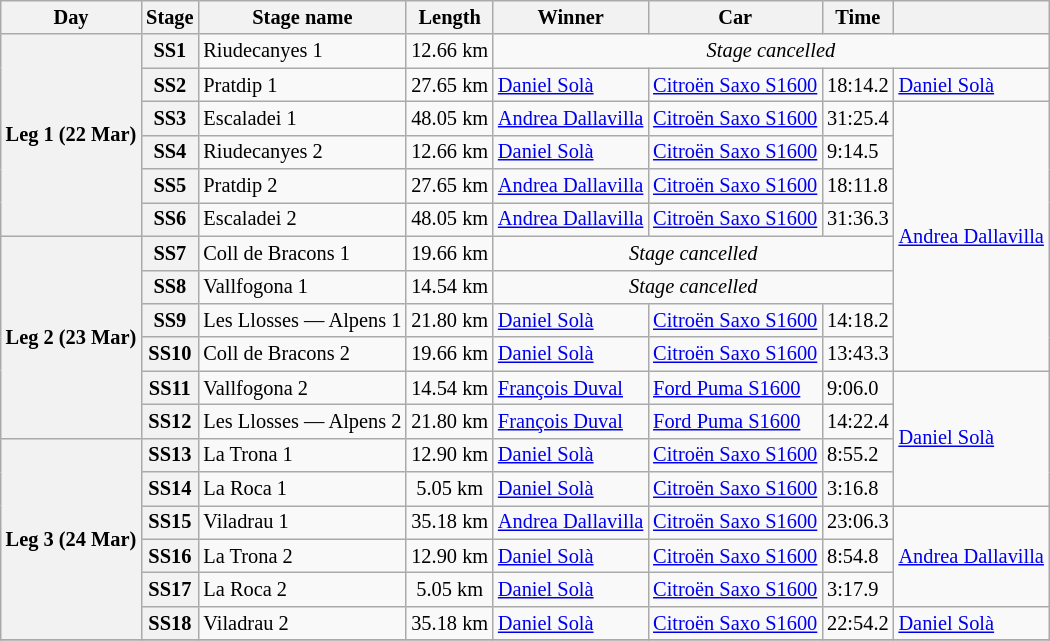<table class="wikitable" style="font-size: 85%;">
<tr>
<th>Day</th>
<th>Stage</th>
<th>Stage name</th>
<th>Length</th>
<th>Winner</th>
<th>Car</th>
<th>Time</th>
<th></th>
</tr>
<tr>
<th rowspan="6">Leg 1 (22 Mar)</th>
<th>SS1</th>
<td>Riudecanyes 1</td>
<td align="center">12.66 km</td>
<td colspan="4" align="center"><em>Stage cancelled</em></td>
</tr>
<tr>
<th>SS2</th>
<td>Pratdip 1</td>
<td align="center">27.65 km</td>
<td> <a href='#'>Daniel Solà</a></td>
<td><a href='#'>Citroën Saxo S1600</a></td>
<td>18:14.2</td>
<td rowspan="1"> <a href='#'>Daniel Solà</a></td>
</tr>
<tr>
<th>SS3</th>
<td>Escaladei 1</td>
<td align="center">48.05 km</td>
<td> <a href='#'>Andrea Dallavilla</a></td>
<td><a href='#'>Citroën Saxo S1600</a></td>
<td>31:25.4</td>
<td rowspan="8"> <a href='#'>Andrea Dallavilla</a></td>
</tr>
<tr>
<th>SS4</th>
<td>Riudecanyes 2</td>
<td align="center">12.66 km</td>
<td> <a href='#'>Daniel Solà</a></td>
<td><a href='#'>Citroën Saxo S1600</a></td>
<td>9:14.5</td>
</tr>
<tr>
<th>SS5</th>
<td>Pratdip 2</td>
<td align="center">27.65 km</td>
<td> <a href='#'>Andrea Dallavilla</a></td>
<td><a href='#'>Citroën Saxo S1600</a></td>
<td>18:11.8</td>
</tr>
<tr>
<th>SS6</th>
<td>Escaladei 2</td>
<td align="center">48.05 km</td>
<td> <a href='#'>Andrea Dallavilla</a></td>
<td><a href='#'>Citroën Saxo S1600</a></td>
<td>31:36.3</td>
</tr>
<tr>
<th rowspan="6">Leg 2 (23 Mar)</th>
<th>SS7</th>
<td>Coll de Bracons 1</td>
<td align="center">19.66 km</td>
<td colspan="3" align="center"><em>Stage cancelled</em></td>
</tr>
<tr>
<th>SS8</th>
<td>Vallfogona 1</td>
<td align="center">14.54 km</td>
<td colspan="3" align="center"><em>Stage cancelled</em></td>
</tr>
<tr>
<th>SS9</th>
<td>Les Llosses — Alpens 1</td>
<td align="center">21.80 km</td>
<td> <a href='#'>Daniel Solà</a></td>
<td><a href='#'>Citroën Saxo S1600</a></td>
<td>14:18.2</td>
</tr>
<tr>
<th>SS10</th>
<td>Coll de Bracons 2</td>
<td align="center">19.66 km</td>
<td> <a href='#'>Daniel Solà</a></td>
<td><a href='#'>Citroën Saxo S1600</a></td>
<td>13:43.3</td>
</tr>
<tr>
<th>SS11</th>
<td>Vallfogona 2</td>
<td align="center">14.54 km</td>
<td> <a href='#'>François Duval</a></td>
<td><a href='#'>Ford Puma S1600</a></td>
<td>9:06.0</td>
<td rowspan="4"> <a href='#'>Daniel Solà</a></td>
</tr>
<tr>
<th>SS12</th>
<td>Les Llosses — Alpens 2</td>
<td align="center">21.80 km</td>
<td> <a href='#'>François Duval</a></td>
<td><a href='#'>Ford Puma S1600</a></td>
<td>14:22.4</td>
</tr>
<tr>
<th rowspan="6">Leg 3 (24 Mar)</th>
<th>SS13</th>
<td>La Trona 1</td>
<td align="center">12.90 km</td>
<td> <a href='#'>Daniel Solà</a></td>
<td><a href='#'>Citroën Saxo S1600</a></td>
<td>8:55.2</td>
</tr>
<tr>
<th>SS14</th>
<td>La Roca 1</td>
<td align="center">5.05 km</td>
<td> <a href='#'>Daniel Solà</a></td>
<td><a href='#'>Citroën Saxo S1600</a></td>
<td>3:16.8</td>
</tr>
<tr>
<th>SS15</th>
<td>Viladrau 1</td>
<td align="center">35.18 km</td>
<td> <a href='#'>Andrea Dallavilla</a></td>
<td><a href='#'>Citroën Saxo S1600</a></td>
<td>23:06.3</td>
<td rowspan="3"> <a href='#'>Andrea Dallavilla</a></td>
</tr>
<tr>
<th>SS16</th>
<td>La Trona 2</td>
<td align="center">12.90 km</td>
<td> <a href='#'>Daniel Solà</a></td>
<td><a href='#'>Citroën Saxo S1600</a></td>
<td>8:54.8</td>
</tr>
<tr>
<th>SS17</th>
<td>La Roca 2</td>
<td align="center">5.05 km</td>
<td> <a href='#'>Daniel Solà</a></td>
<td><a href='#'>Citroën Saxo S1600</a></td>
<td>3:17.9</td>
</tr>
<tr>
<th>SS18</th>
<td>Viladrau 2</td>
<td align="center">35.18 km</td>
<td> <a href='#'>Daniel Solà</a></td>
<td><a href='#'>Citroën Saxo S1600</a></td>
<td>22:54.2</td>
<td rowspan="1"> <a href='#'>Daniel Solà</a></td>
</tr>
<tr>
</tr>
</table>
